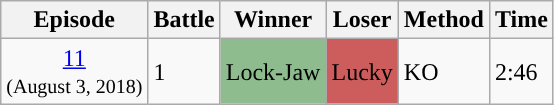<table class="wikitable">
<tr>
<th>Episode</th>
<th>Battle</th>
<th>Winner</th>
<th>Loser</th>
<th>Method</th>
<th>Time</th>
</tr>
<tr>
<td style="text-align:center;" rowspan="1"><a href='#'>11</a><br><small>(August 3, 2018)</small></td>
<td> 1</td>
<td style="background:DarkSeaGreen;">Lock-Jaw</td>
<td style="background:IndianRed;">Lucky</td>
<td>KO</td>
<td>2:46</td>
</tr>
</table>
